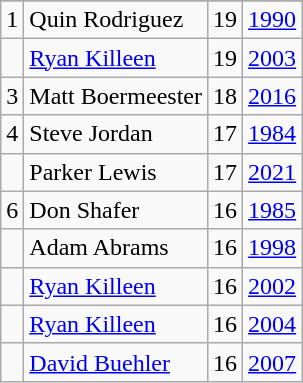<table class="wikitable">
<tr>
</tr>
<tr>
<td>1</td>
<td>Quin Rodriguez</td>
<td>19</td>
<td><a href='#'>1990</a></td>
</tr>
<tr>
<td></td>
<td><a href='#'>Ryan Killeen</a></td>
<td>19</td>
<td><a href='#'>2003</a></td>
</tr>
<tr>
<td>3</td>
<td>Matt Boermeester</td>
<td>18</td>
<td><a href='#'>2016</a></td>
</tr>
<tr>
<td>4</td>
<td>Steve Jordan</td>
<td>17</td>
<td><a href='#'>1984</a></td>
</tr>
<tr>
<td></td>
<td>Parker Lewis</td>
<td>17</td>
<td><a href='#'>2021</a></td>
</tr>
<tr>
<td>6</td>
<td>Don Shafer</td>
<td>16</td>
<td><a href='#'>1985</a></td>
</tr>
<tr>
<td></td>
<td>Adam Abrams</td>
<td>16</td>
<td><a href='#'>1998</a></td>
</tr>
<tr>
<td></td>
<td><a href='#'>Ryan Killeen</a></td>
<td>16</td>
<td><a href='#'>2002</a></td>
</tr>
<tr>
<td></td>
<td><a href='#'>Ryan Killeen</a></td>
<td>16</td>
<td><a href='#'>2004</a></td>
</tr>
<tr>
<td></td>
<td><a href='#'>David Buehler</a></td>
<td>16</td>
<td><a href='#'>2007</a></td>
</tr>
</table>
